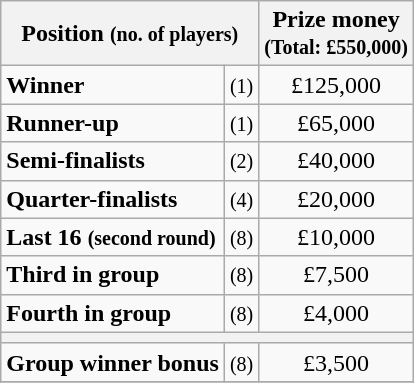<table class="wikitable">
<tr>
<th colspan=2>Position <small>(no. of players)</small></th>
<th>Prize money<br><small>(Total: £550,000)</small></th>
</tr>
<tr>
<td><strong>Winner</strong></td>
<td align=center><small>(1)</small></td>
<td align=center>£125,000</td>
</tr>
<tr>
<td><strong>Runner-up</strong></td>
<td align=center><small>(1)</small></td>
<td align=center>£65,000</td>
</tr>
<tr>
<td><strong>Semi-finalists</strong></td>
<td align=center><small>(2)</small></td>
<td align=center>£40,000</td>
</tr>
<tr>
<td><strong>Quarter-finalists</strong></td>
<td align=center><small>(4)</small></td>
<td align=center>£20,000</td>
</tr>
<tr>
<td><strong>Last 16 <small>(second round)</small></strong></td>
<td align=center><small>(8)</small></td>
<td align=center>£10,000</td>
</tr>
<tr>
<td><strong>Third in group</strong></td>
<td align=center><small>(8)</small></td>
<td align=center>£7,500</td>
</tr>
<tr>
<td><strong>Fourth in group</strong></td>
<td align=center><small>(8)</small></td>
<td align=center>£4,000</td>
</tr>
<tr>
<th colspan=3></th>
</tr>
<tr>
<td><strong>Group winner bonus</strong></td>
<td align=center><small>(8)</small></td>
<td align=center>£3,500</td>
</tr>
<tr>
</tr>
</table>
